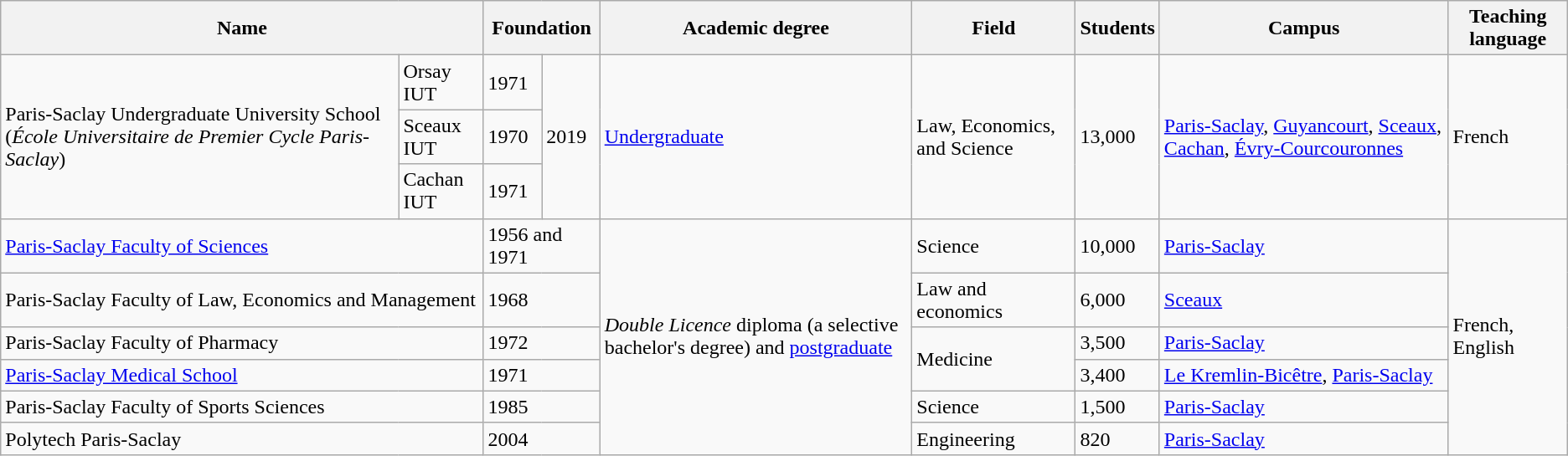<table class="wikitable sortable">
<tr>
<th colspan="2">Name</th>
<th colspan="2">Foundation</th>
<th>Academic degree</th>
<th>Field</th>
<th>Students</th>
<th>Campus</th>
<th>Teaching language</th>
</tr>
<tr>
<td rowspan="3">Paris-Saclay Undergraduate University School (<em>École Universitaire de Premier Cycle Paris-Saclay</em>)</td>
<td>Orsay IUT</td>
<td>1971</td>
<td rowspan="3">2019</td>
<td rowspan="3"><a href='#'>Undergraduate</a></td>
<td rowspan="3">Law, Economics, and Science</td>
<td rowspan="3">13,000</td>
<td rowspan="3"><a href='#'>Paris-Saclay</a>, <a href='#'>Guyancourt</a>, <a href='#'>Sceaux</a>, <a href='#'>Cachan</a>, <a href='#'>Évry-Courcouronnes</a></td>
<td rowspan="3">French</td>
</tr>
<tr>
<td>Sceaux IUT</td>
<td>1970</td>
</tr>
<tr>
<td>Cachan IUT</td>
<td>1971</td>
</tr>
<tr>
<td colspan="2"><a href='#'>Paris-Saclay Faculty of Sciences</a></td>
<td colspan="2">1956 and 1971</td>
<td rowspan="6"><em>Double Licence</em> diploma (a selective bachelor's degree) and <a href='#'>postgraduate</a></td>
<td>Science</td>
<td>10,000</td>
<td><a href='#'>Paris-Saclay</a></td>
<td rowspan="6">French, English</td>
</tr>
<tr>
<td colspan="2">Paris-Saclay Faculty of Law, Economics and Management</td>
<td colspan="2">1968</td>
<td>Law and economics</td>
<td>6,000</td>
<td><a href='#'>Sceaux</a></td>
</tr>
<tr>
<td colspan="2">Paris-Saclay Faculty of Pharmacy</td>
<td colspan="2">1972</td>
<td rowspan="2">Medicine</td>
<td>3,500</td>
<td><a href='#'>Paris-Saclay</a></td>
</tr>
<tr>
<td colspan="2"><a href='#'>Paris-Saclay Medical School</a></td>
<td colspan="2">1971</td>
<td>3,400</td>
<td><a href='#'>Le Kremlin-Bicêtre</a>, <a href='#'>Paris-Saclay</a></td>
</tr>
<tr>
<td colspan="2">Paris-Saclay Faculty of Sports Sciences</td>
<td colspan="2">1985</td>
<td>Science</td>
<td>1,500</td>
<td><a href='#'>Paris-Saclay</a></td>
</tr>
<tr>
<td colspan="2">Polytech Paris-Saclay</td>
<td colspan="2">2004</td>
<td>Engineering</td>
<td>820</td>
<td><a href='#'>Paris-Saclay</a></td>
</tr>
</table>
